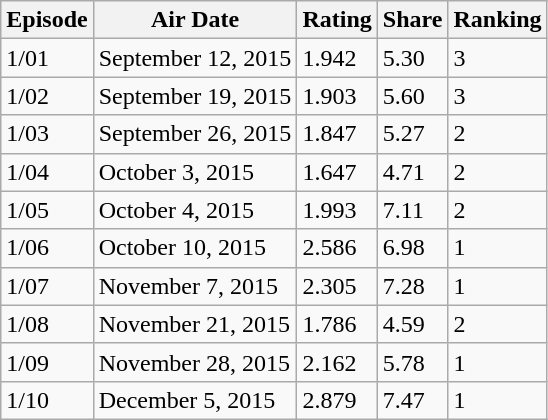<table class="wikitable">
<tr>
<th>Episode</th>
<th>Air Date</th>
<th>Rating</th>
<th>Share</th>
<th>Ranking</th>
</tr>
<tr>
<td>1/01</td>
<td>September 12, 2015</td>
<td>1.942</td>
<td>5.30</td>
<td>3</td>
</tr>
<tr>
<td>1/02</td>
<td>September 19, 2015</td>
<td>1.903</td>
<td>5.60</td>
<td>3</td>
</tr>
<tr>
<td>1/03</td>
<td>September 26, 2015</td>
<td>1.847</td>
<td>5.27</td>
<td>2</td>
</tr>
<tr>
<td>1/04</td>
<td>October 3, 2015</td>
<td>1.647</td>
<td>4.71</td>
<td>2</td>
</tr>
<tr>
<td>1/05</td>
<td>October 4, 2015</td>
<td>1.993</td>
<td>7.11</td>
<td>2</td>
</tr>
<tr>
<td>1/06</td>
<td>October 10, 2015</td>
<td>2.586</td>
<td>6.98</td>
<td>1</td>
</tr>
<tr>
<td>1/07</td>
<td>November 7, 2015</td>
<td>2.305</td>
<td>7.28</td>
<td>1</td>
</tr>
<tr>
<td>1/08</td>
<td>November 21, 2015</td>
<td>1.786</td>
<td>4.59</td>
<td>2</td>
</tr>
<tr>
<td>1/09</td>
<td>November 28, 2015</td>
<td>2.162</td>
<td>5.78</td>
<td>1</td>
</tr>
<tr>
<td>1/10</td>
<td>December 5, 2015</td>
<td>2.879</td>
<td>7.47</td>
<td>1</td>
</tr>
</table>
